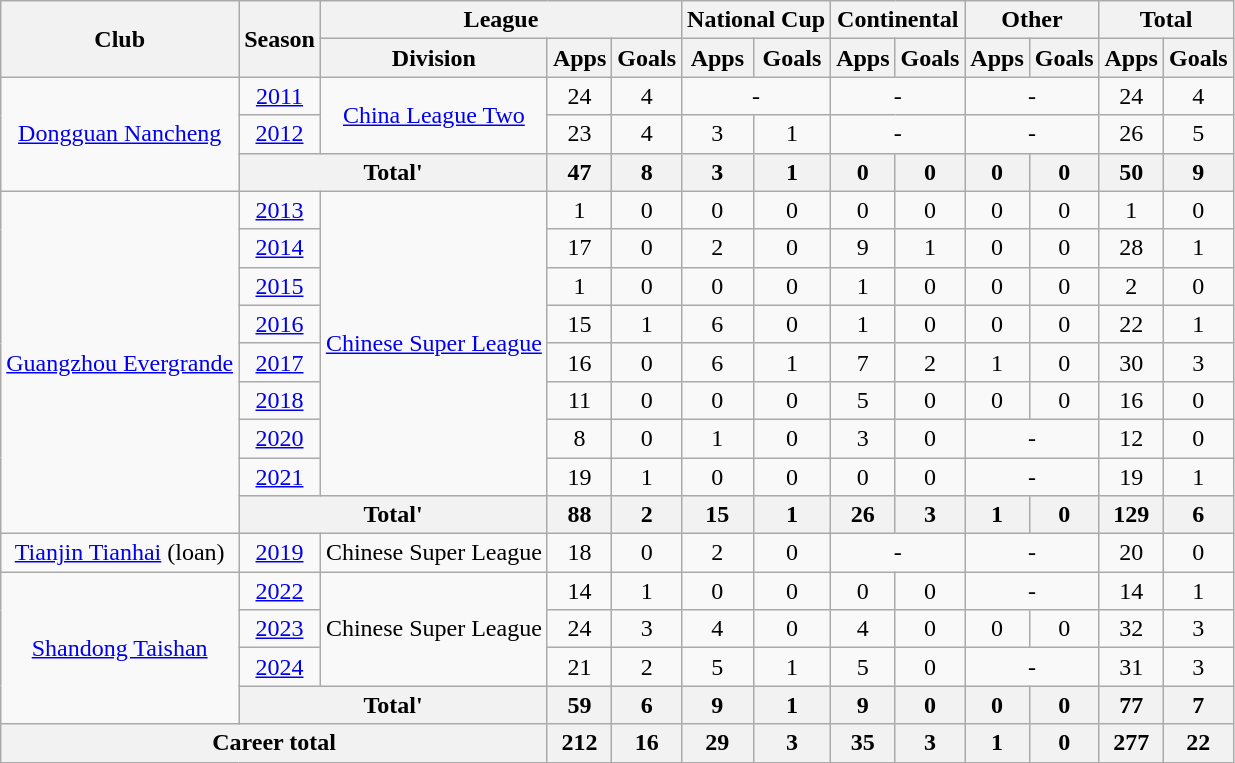<table class="wikitable" style="text-align: center">
<tr>
<th rowspan="2">Club</th>
<th rowspan="2">Season</th>
<th colspan="3">League</th>
<th colspan="2">National Cup</th>
<th colspan="2">Continental</th>
<th colspan="2">Other</th>
<th colspan="2">Total</th>
</tr>
<tr>
<th>Division</th>
<th>Apps</th>
<th>Goals</th>
<th>Apps</th>
<th>Goals</th>
<th>Apps</th>
<th>Goals</th>
<th>Apps</th>
<th>Goals</th>
<th>Apps</th>
<th>Goals</th>
</tr>
<tr>
<td rowspan="3"><a href='#'>Dongguan Nancheng</a></td>
<td><a href='#'>2011</a></td>
<td rowspan="2"><a href='#'>China League Two</a></td>
<td>24</td>
<td>4</td>
<td colspan="2">-</td>
<td colspan="2">-</td>
<td colspan="2">-</td>
<td>24</td>
<td>4</td>
</tr>
<tr>
<td><a href='#'>2012</a></td>
<td>23</td>
<td>4</td>
<td>3</td>
<td>1</td>
<td colspan="2">-</td>
<td colspan="2">-</td>
<td>26</td>
<td>5</td>
</tr>
<tr>
<th colspan="2">Total'</th>
<th>47</th>
<th>8</th>
<th>3</th>
<th>1</th>
<th>0</th>
<th>0</th>
<th>0</th>
<th>0</th>
<th>50</th>
<th>9</th>
</tr>
<tr>
<td rowspan="9"><a href='#'>Guangzhou Evergrande</a></td>
<td><a href='#'>2013</a></td>
<td rowspan="8"><a href='#'>Chinese Super League</a></td>
<td>1</td>
<td>0</td>
<td>0</td>
<td>0</td>
<td>0</td>
<td>0</td>
<td>0</td>
<td>0</td>
<td>1</td>
<td>0</td>
</tr>
<tr>
<td><a href='#'>2014</a></td>
<td>17</td>
<td>0</td>
<td>2</td>
<td>0</td>
<td>9</td>
<td>1</td>
<td>0</td>
<td>0</td>
<td>28</td>
<td>1</td>
</tr>
<tr>
<td><a href='#'>2015</a></td>
<td>1</td>
<td>0</td>
<td>0</td>
<td>0</td>
<td>1</td>
<td>0</td>
<td>0</td>
<td>0</td>
<td>2</td>
<td>0</td>
</tr>
<tr>
<td><a href='#'>2016</a></td>
<td>15</td>
<td>1</td>
<td>6</td>
<td>0</td>
<td>1</td>
<td>0</td>
<td>0</td>
<td>0</td>
<td>22</td>
<td>1</td>
</tr>
<tr>
<td><a href='#'>2017</a></td>
<td>16</td>
<td>0</td>
<td>6</td>
<td>1</td>
<td>7</td>
<td>2</td>
<td>1</td>
<td>0</td>
<td>30</td>
<td>3</td>
</tr>
<tr>
<td><a href='#'>2018</a></td>
<td>11</td>
<td>0</td>
<td>0</td>
<td>0</td>
<td>5</td>
<td>0</td>
<td>0</td>
<td>0</td>
<td>16</td>
<td>0</td>
</tr>
<tr>
<td><a href='#'>2020</a></td>
<td>8</td>
<td>0</td>
<td>1</td>
<td>0</td>
<td>3</td>
<td>0</td>
<td colspan="2">-</td>
<td>12</td>
<td>0</td>
</tr>
<tr>
<td><a href='#'>2021</a></td>
<td>19</td>
<td>1</td>
<td>0</td>
<td>0</td>
<td>0</td>
<td>0</td>
<td colspan="2">-</td>
<td>19</td>
<td>1</td>
</tr>
<tr>
<th colspan="2">Total'</th>
<th>88</th>
<th>2</th>
<th>15</th>
<th>1</th>
<th>26</th>
<th>3</th>
<th>1</th>
<th>0</th>
<th>129</th>
<th>6</th>
</tr>
<tr>
<td><a href='#'>Tianjin Tianhai</a> (loan)</td>
<td><a href='#'>2019</a></td>
<td>Chinese Super League</td>
<td>18</td>
<td>0</td>
<td>2</td>
<td>0</td>
<td colspan="2">-</td>
<td colspan="2">-</td>
<td>20</td>
<td>0</td>
</tr>
<tr>
<td rowspan="4"><a href='#'>Shandong Taishan</a></td>
<td><a href='#'>2022</a></td>
<td rowspan="3">Chinese Super League</td>
<td>14</td>
<td>1</td>
<td>0</td>
<td>0</td>
<td>0</td>
<td>0</td>
<td colspan="2">-</td>
<td>14</td>
<td>1</td>
</tr>
<tr>
<td><a href='#'>2023</a></td>
<td>24</td>
<td>3</td>
<td>4</td>
<td>0</td>
<td>4</td>
<td>0</td>
<td>0</td>
<td>0</td>
<td>32</td>
<td>3</td>
</tr>
<tr>
<td><a href='#'>2024</a></td>
<td>21</td>
<td>2</td>
<td>5</td>
<td>1</td>
<td>5</td>
<td>0</td>
<td colspan="2">-</td>
<td>31</td>
<td>3</td>
</tr>
<tr>
<th colspan="2">Total'</th>
<th>59</th>
<th>6</th>
<th>9</th>
<th>1</th>
<th>9</th>
<th>0</th>
<th>0</th>
<th>0</th>
<th>77</th>
<th>7</th>
</tr>
<tr>
<th colspan=3>Career total</th>
<th>212</th>
<th>16</th>
<th>29</th>
<th>3</th>
<th>35</th>
<th>3</th>
<th>1</th>
<th>0</th>
<th>277</th>
<th>22</th>
</tr>
</table>
